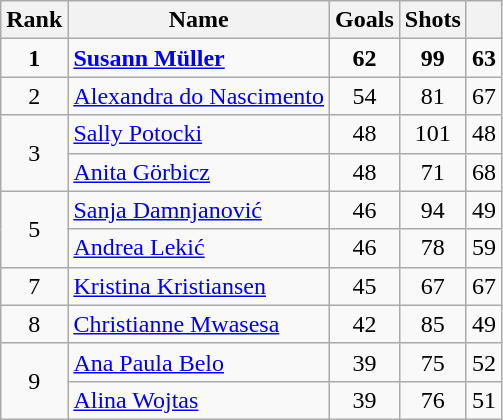<table class="wikitable sortable" style="text-align: center;">
<tr>
<th>Rank</th>
<th>Name</th>
<th>Goals</th>
<th>Shots</th>
<th></th>
</tr>
<tr>
<td><strong>1</strong></td>
<td align="left"> <strong><a href='#'>Susann Müller</a></strong></td>
<td><strong>62</strong></td>
<td><strong>99</strong></td>
<td><strong>63</strong></td>
</tr>
<tr>
<td>2</td>
<td align="left"> <a href='#'>Alexandra do Nascimento</a></td>
<td>54</td>
<td>81</td>
<td>67</td>
</tr>
<tr>
<td rowspan=2>3</td>
<td align="left"> <a href='#'>Sally Potocki</a></td>
<td>48</td>
<td>101</td>
<td>48</td>
</tr>
<tr>
<td align="left"> <a href='#'>Anita Görbicz</a></td>
<td>48</td>
<td>71</td>
<td>68</td>
</tr>
<tr>
<td rowspan=2>5</td>
<td align="left"> <a href='#'>Sanja Damnjanović</a></td>
<td>46</td>
<td>94</td>
<td>49</td>
</tr>
<tr>
<td align="left"> <a href='#'>Andrea Lekić</a></td>
<td>46</td>
<td>78</td>
<td>59</td>
</tr>
<tr>
<td>7</td>
<td align="left"> <a href='#'>Kristina Kristiansen</a></td>
<td>45</td>
<td>67</td>
<td>67</td>
</tr>
<tr>
<td>8</td>
<td align="left"> <a href='#'>Christianne Mwasesa</a></td>
<td>42</td>
<td>85</td>
<td>49</td>
</tr>
<tr>
<td rowspan=2>9</td>
<td align="left"> <a href='#'>Ana Paula Belo</a></td>
<td>39</td>
<td>75</td>
<td>52</td>
</tr>
<tr>
<td align="left"> <a href='#'>Alina Wojtas</a></td>
<td>39</td>
<td>76</td>
<td>51</td>
</tr>
</table>
